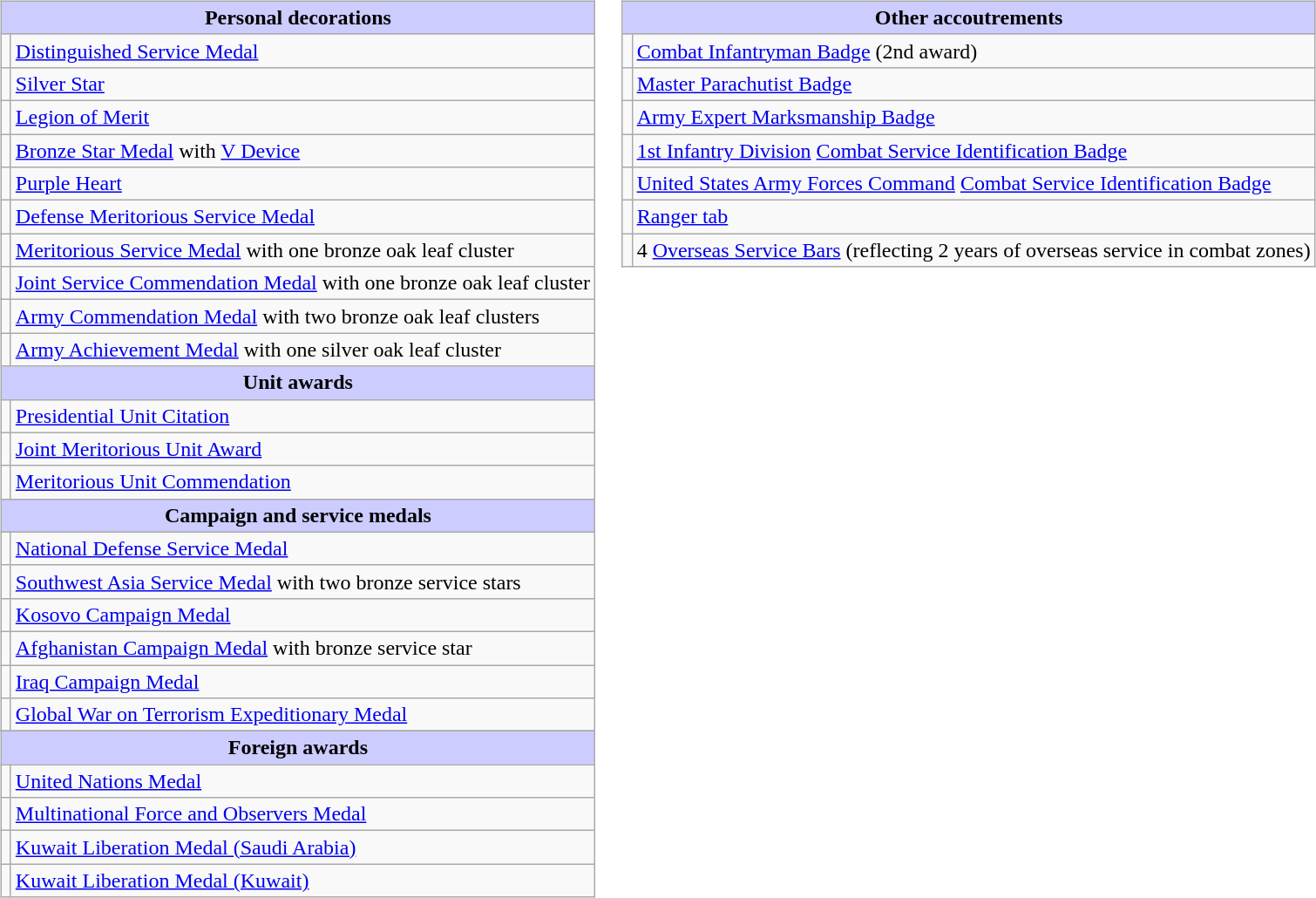<table style="width=100%;">
<tr>
<td valign="top"><br><table class="wikitable">
<tr style="background:#ccf; text-align:center;">
<td colspan=2><strong>Personal decorations</strong></td>
</tr>
<tr>
<td></td>
<td><a href='#'>Distinguished Service Medal</a></td>
</tr>
<tr>
<td></td>
<td><a href='#'>Silver Star</a></td>
</tr>
<tr>
<td></td>
<td><a href='#'>Legion of Merit</a></td>
</tr>
<tr>
<td></td>
<td><a href='#'>Bronze Star Medal</a> with <a href='#'>V Device</a></td>
</tr>
<tr>
<td></td>
<td><a href='#'>Purple Heart</a></td>
</tr>
<tr>
<td></td>
<td><a href='#'>Defense Meritorious Service Medal</a></td>
</tr>
<tr>
<td></td>
<td><a href='#'>Meritorious Service Medal</a> with one bronze oak leaf cluster</td>
</tr>
<tr>
<td></td>
<td><a href='#'>Joint Service Commendation Medal</a> with one bronze oak leaf cluster</td>
</tr>
<tr>
<td></td>
<td><a href='#'>Army Commendation Medal</a> with two bronze oak leaf clusters</td>
</tr>
<tr>
<td></td>
<td><a href='#'>Army Achievement Medal</a> with one silver oak leaf cluster</td>
</tr>
<tr style="background:#ccf; text-align:center;">
<td colspan=2><strong>Unit awards</strong></td>
</tr>
<tr>
<td></td>
<td><a href='#'>Presidential Unit Citation</a></td>
</tr>
<tr>
<td></td>
<td><a href='#'>Joint Meritorious Unit Award</a></td>
</tr>
<tr>
<td></td>
<td><a href='#'>Meritorious Unit Commendation</a></td>
</tr>
<tr style="background:#ccf; text-align:center;">
<td colspan=2><strong>Campaign and service medals</strong></td>
</tr>
<tr>
<td></td>
<td><a href='#'>National Defense Service Medal</a></td>
</tr>
<tr>
<td></td>
<td><a href='#'>Southwest Asia Service Medal</a> with two bronze service stars</td>
</tr>
<tr>
<td></td>
<td><a href='#'>Kosovo Campaign Medal</a></td>
</tr>
<tr>
<td></td>
<td><a href='#'>Afghanistan Campaign Medal</a> with bronze service star</td>
</tr>
<tr>
<td></td>
<td><a href='#'>Iraq Campaign Medal</a></td>
</tr>
<tr>
<td></td>
<td><a href='#'>Global War on Terrorism Expeditionary Medal</a></td>
</tr>
<tr>
</tr>
<tr style="background:#ccf; text-align:center;">
<td colspan=2><strong>Foreign awards</strong></td>
</tr>
<tr>
<td></td>
<td><a href='#'>United Nations Medal</a></td>
</tr>
<tr>
<td></td>
<td><a href='#'>Multinational Force and Observers Medal</a></td>
</tr>
<tr>
<td></td>
<td><a href='#'>Kuwait Liberation Medal (Saudi Arabia)</a></td>
</tr>
<tr>
<td></td>
<td><a href='#'>Kuwait Liberation Medal (Kuwait)</a></td>
</tr>
</table>
</td>
<td valign="top"><br><table class="wikitable">
<tr style="background:#ccf; text-align:center;">
<td colspan=2><strong>Other accoutrements</strong></td>
</tr>
<tr>
<td align=center></td>
<td><a href='#'>Combat Infantryman Badge</a> (2nd award)</td>
</tr>
<tr>
<td align=center></td>
<td><a href='#'>Master Parachutist Badge</a></td>
</tr>
<tr>
<td align=center></td>
<td><a href='#'>Army Expert Marksmanship Badge</a></td>
</tr>
<tr>
<td align=center></td>
<td><a href='#'>1st Infantry Division</a> <a href='#'>Combat Service Identification Badge</a></td>
</tr>
<tr>
<td align=center></td>
<td><a href='#'>United States Army Forces Command</a> <a href='#'>Combat Service Identification Badge</a></td>
</tr>
<tr>
<td align=center></td>
<td><a href='#'>Ranger tab</a></td>
</tr>
<tr>
<td align=center></td>
<td>4 <a href='#'>Overseas Service Bars</a> (reflecting 2 years of overseas service in combat zones)</td>
</tr>
</table>
</td>
</tr>
</table>
